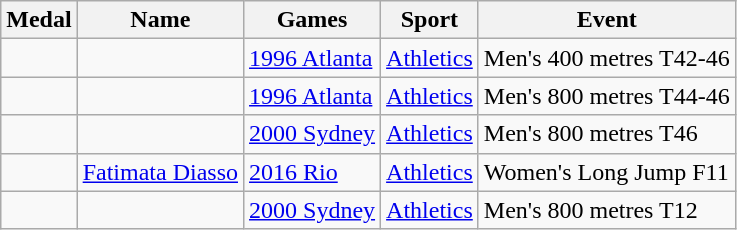<table class="wikitable sortable">
<tr>
<th>Medal</th>
<th>Name</th>
<th>Games</th>
<th>Sport</th>
<th>Event</th>
</tr>
<tr>
<td></td>
<td></td>
<td><a href='#'>1996 Atlanta</a></td>
<td><a href='#'>Athletics</a></td>
<td>Men's 400 metres T42-46</td>
</tr>
<tr>
<td></td>
<td></td>
<td><a href='#'>1996 Atlanta</a></td>
<td><a href='#'>Athletics</a></td>
<td>Men's 800 metres T44-46</td>
</tr>
<tr>
<td></td>
<td></td>
<td><a href='#'>2000 Sydney</a></td>
<td><a href='#'>Athletics</a></td>
<td>Men's 800 metres T46</td>
</tr>
<tr>
<td></td>
<td><a href='#'>Fatimata Diasso</a></td>
<td><a href='#'>2016 Rio</a></td>
<td><a href='#'>Athletics</a></td>
<td>Women's Long Jump F11</td>
</tr>
<tr>
<td></td>
<td></td>
<td><a href='#'>2000 Sydney</a></td>
<td><a href='#'>Athletics</a></td>
<td>Men's 800 metres T12</td>
</tr>
</table>
